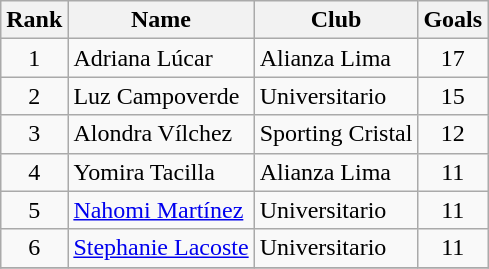<table class="wikitable" border="1">
<tr>
<th>Rank</th>
<th>Name</th>
<th>Club</th>
<th>Goals</th>
</tr>
<tr>
<td align=center>1</td>
<td> Adriana Lúcar</td>
<td>Alianza Lima</td>
<td align=center>17</td>
</tr>
<tr>
<td align=center>2</td>
<td> Luz Campoverde</td>
<td>Universitario</td>
<td align=center>15</td>
</tr>
<tr>
<td align=center>3</td>
<td> Alondra Vílchez</td>
<td>Sporting Cristal</td>
<td align=center>12</td>
</tr>
<tr>
<td align=center>4</td>
<td> Yomira Tacilla</td>
<td>Alianza Lima</td>
<td align=center>11</td>
</tr>
<tr>
<td align=center>5</td>
<td> <a href='#'>Nahomi Martínez</a></td>
<td>Universitario</td>
<td align=center>11</td>
</tr>
<tr>
<td align=center>6</td>
<td> <a href='#'>Stephanie Lacoste</a></td>
<td>Universitario</td>
<td align=center>11</td>
</tr>
<tr>
</tr>
</table>
